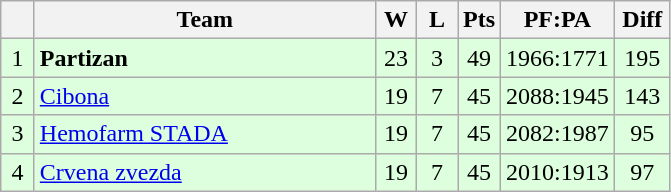<table class="wikitable sortable" style="text-align:center">
<tr>
<th width=15></th>
<th width=220>Team</th>
<th width=20>W</th>
<th width=20>L</th>
<th width=20>Pts</th>
<th width=20>PF:PA</th>
<th width=30>Diff</th>
</tr>
<tr bgcolor="#ddffdd">
<td>1</td>
<td align=left><strong>Partizan</strong></td>
<td>23</td>
<td>3</td>
<td>49</td>
<td>1966:1771</td>
<td>195</td>
</tr>
<tr bgcolor="#ddffdd">
<td>2</td>
<td align=left><a href='#'>Cibona</a></td>
<td>19</td>
<td>7</td>
<td>45</td>
<td>2088:1945</td>
<td>143</td>
</tr>
<tr bgcolor="#ddffdd">
<td>3</td>
<td align=left><a href='#'>Hemofarm STADA</a></td>
<td>19</td>
<td>7</td>
<td>45</td>
<td>2082:1987</td>
<td>95</td>
</tr>
<tr bgcolor="#ddffdd">
<td>4</td>
<td align=left><a href='#'>Crvena zvezda</a></td>
<td>19</td>
<td>7</td>
<td>45</td>
<td>2010:1913</td>
<td>97</td>
</tr>
</table>
